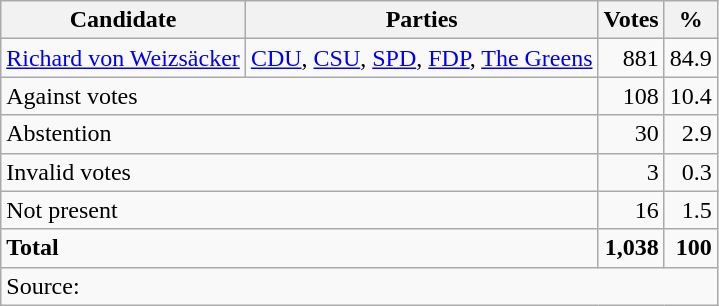<table class=wikitable style=text-align:right>
<tr>
<th>Candidate</th>
<th>Parties</th>
<th>Votes</th>
<th>%</th>
</tr>
<tr>
<td align=left><a href='#'>Richard von Weizsäcker</a></td>
<td align=left><a href='#'>CDU</a>, <a href='#'>CSU</a>, <a href='#'>SPD</a>, <a href='#'>FDP</a>, <a href='#'>The Greens</a></td>
<td>881</td>
<td>84.9</td>
</tr>
<tr>
<td align=left colspan=2>Against votes</td>
<td>108</td>
<td>10.4</td>
</tr>
<tr>
<td align=left colspan=2>Abstention</td>
<td>30</td>
<td>2.9</td>
</tr>
<tr>
<td align=left colspan=2>Invalid votes</td>
<td>3</td>
<td>0.3</td>
</tr>
<tr>
<td align=left colspan=2>Not present</td>
<td>16</td>
<td>1.5</td>
</tr>
<tr>
<td align=left colspan=2><strong>Total</strong></td>
<td><strong>1,038</strong></td>
<td><strong>100</strong></td>
</tr>
<tr>
<td align=left colspan=4>Source:</td>
</tr>
</table>
